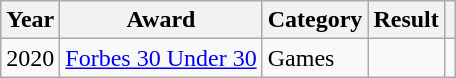<table class="wikitable sortable plainrowheaders">
<tr>
<th scope="col">Year</th>
<th scope="col">Award</th>
<th scope="col">Category</th>
<th scope="col">Result</th>
<th scope="col" class="unsortable"></th>
</tr>
<tr>
<td>2020</td>
<td><a href='#'>Forbes 30 Under 30</a></td>
<td>Games</td>
<td></td>
<td style="text-align:center;"></td>
</tr>
</table>
